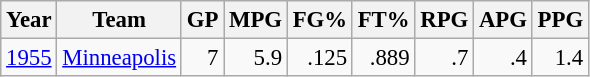<table class="wikitable sortable" style="font-size:95%; text-align:right;">
<tr>
<th>Year</th>
<th>Team</th>
<th>GP</th>
<th>MPG</th>
<th>FG%</th>
<th>FT%</th>
<th>RPG</th>
<th>APG</th>
<th>PPG</th>
</tr>
<tr>
<td style="text-align:left;"><a href='#'>1955</a></td>
<td style="text-align:left;"><a href='#'>Minneapolis</a></td>
<td>7</td>
<td>5.9</td>
<td>.125</td>
<td>.889</td>
<td>.7</td>
<td>.4</td>
<td>1.4</td>
</tr>
</table>
